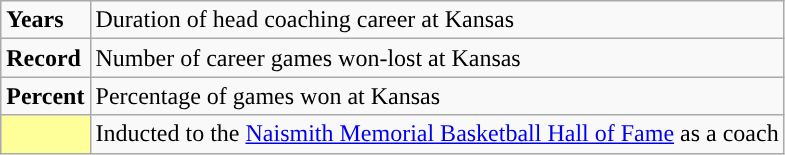<table class="wikitable">
<tr>
<td style="background-color:#"><strong>Years</strong></td>
<td>Duration of head coaching career at Kansas</td>
</tr>
<tr>
<td style="background-color:#"><strong>Record</strong></td>
<td>Number of career games won-lost at Kansas</td>
</tr>
<tr>
<td style="background-color:#"><strong>Percent</strong></td>
<td>Percentage of games won at Kansas</td>
</tr>
<tr>
<td style="background:#ff9; border:1px solid #aaa; width:3em;"></td>
<td>Inducted to the <a href='#'>Naismith Memorial Basketball Hall of Fame</a> as a coach</td>
</tr>
</table>
